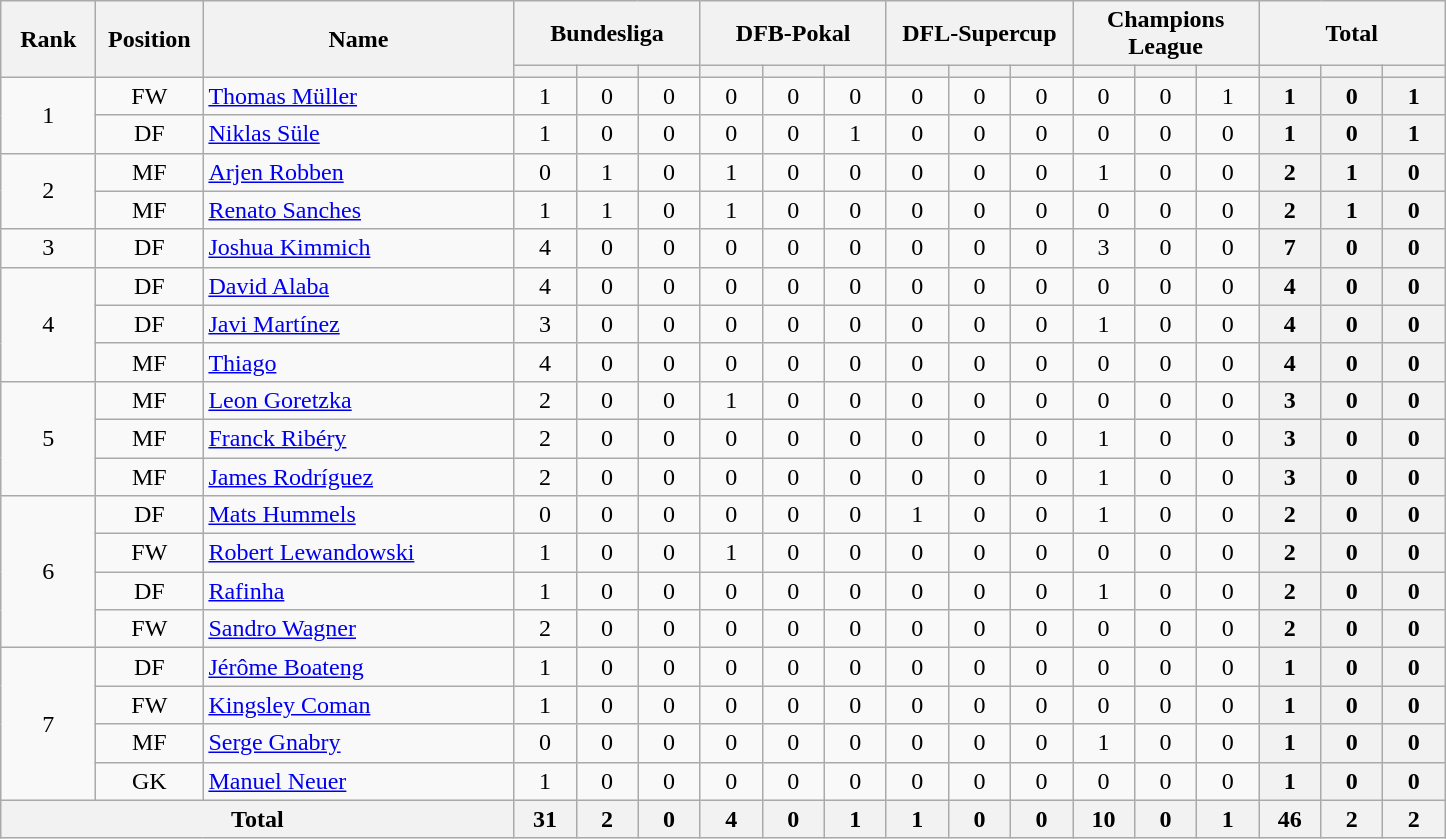<table class="wikitable" style="text-align:center;">
<tr>
<th rowspan="2" style="width:56px;">Rank</th>
<th rowspan="2" style="width:64px;">Position</th>
<th rowspan="2" style="width:200px;">Name</th>
<th colspan="3" style="width:84px;">Bundesliga</th>
<th colspan="3" style="width:84px;">DFB-Pokal</th>
<th colspan="3" style="width:84px;">DFL-Supercup</th>
<th colspan="3" style="width:84px;">Champions League</th>
<th colspan="3" style="width:84px;">Total</th>
</tr>
<tr>
<th style="width:34px;"></th>
<th style="width:34px;"></th>
<th style="width:34px;"></th>
<th style="width:34px;"></th>
<th style="width:34px;"></th>
<th style="width:34px;"></th>
<th style="width:34px;"></th>
<th style="width:34px;"></th>
<th style="width:34px;"></th>
<th style="width:34px;"></th>
<th style="width:34px;"></th>
<th style="width:34px;"></th>
<th style="width:34px;"></th>
<th style="width:34px;"></th>
<th style="width:34px;"></th>
</tr>
<tr>
<td rowspan="2">1</td>
<td>FW</td>
<td align="left"> <a href='#'>Thomas Müller</a></td>
<td>1</td>
<td>0</td>
<td>0</td>
<td>0</td>
<td>0</td>
<td>0</td>
<td>0</td>
<td>0</td>
<td>0</td>
<td>0</td>
<td>0</td>
<td>1</td>
<th>1</th>
<th>0</th>
<th>1</th>
</tr>
<tr>
<td>DF</td>
<td align="left"> <a href='#'>Niklas Süle</a></td>
<td>1</td>
<td>0</td>
<td>0</td>
<td>0</td>
<td>0</td>
<td>1</td>
<td>0</td>
<td>0</td>
<td>0</td>
<td>0</td>
<td>0</td>
<td>0</td>
<th>1</th>
<th>0</th>
<th>1</th>
</tr>
<tr>
<td rowspan="2">2</td>
<td>MF</td>
<td align="left"> <a href='#'>Arjen Robben</a></td>
<td>0</td>
<td>1</td>
<td>0</td>
<td>1</td>
<td>0</td>
<td>0</td>
<td>0</td>
<td>0</td>
<td>0</td>
<td>1</td>
<td>0</td>
<td>0</td>
<th>2</th>
<th>1</th>
<th>0</th>
</tr>
<tr>
<td>MF</td>
<td align="left"> <a href='#'>Renato Sanches</a></td>
<td>1</td>
<td>1</td>
<td>0</td>
<td>1</td>
<td>0</td>
<td>0</td>
<td>0</td>
<td>0</td>
<td>0</td>
<td>0</td>
<td>0</td>
<td>0</td>
<th>2</th>
<th>1</th>
<th>0</th>
</tr>
<tr>
<td>3</td>
<td>DF</td>
<td align="left"> <a href='#'>Joshua Kimmich</a></td>
<td>4</td>
<td>0</td>
<td>0</td>
<td>0</td>
<td>0</td>
<td>0</td>
<td>0</td>
<td>0</td>
<td>0</td>
<td>3</td>
<td>0</td>
<td>0</td>
<th>7</th>
<th>0</th>
<th>0</th>
</tr>
<tr>
<td rowspan="3">4</td>
<td>DF</td>
<td align="left"> <a href='#'>David Alaba</a></td>
<td>4</td>
<td>0</td>
<td>0</td>
<td>0</td>
<td>0</td>
<td>0</td>
<td>0</td>
<td>0</td>
<td>0</td>
<td>0</td>
<td>0</td>
<td>0</td>
<th>4</th>
<th>0</th>
<th>0</th>
</tr>
<tr>
<td>DF</td>
<td align="left"> <a href='#'>Javi Martínez</a></td>
<td>3</td>
<td>0</td>
<td>0</td>
<td>0</td>
<td>0</td>
<td>0</td>
<td>0</td>
<td>0</td>
<td>0</td>
<td>1</td>
<td>0</td>
<td>0</td>
<th>4</th>
<th>0</th>
<th>0</th>
</tr>
<tr>
<td>MF</td>
<td align="left"> <a href='#'>Thiago</a></td>
<td>4</td>
<td>0</td>
<td>0</td>
<td>0</td>
<td>0</td>
<td>0</td>
<td>0</td>
<td>0</td>
<td>0</td>
<td>0</td>
<td>0</td>
<td>0</td>
<th>4</th>
<th>0</th>
<th>0</th>
</tr>
<tr>
<td rowspan="3">5</td>
<td>MF</td>
<td align="left"> <a href='#'>Leon Goretzka</a></td>
<td>2</td>
<td>0</td>
<td>0</td>
<td>1</td>
<td>0</td>
<td>0</td>
<td>0</td>
<td>0</td>
<td>0</td>
<td>0</td>
<td>0</td>
<td>0</td>
<th>3</th>
<th>0</th>
<th>0</th>
</tr>
<tr>
<td>MF</td>
<td align="left"> <a href='#'>Franck Ribéry</a></td>
<td>2</td>
<td>0</td>
<td>0</td>
<td>0</td>
<td>0</td>
<td>0</td>
<td>0</td>
<td>0</td>
<td>0</td>
<td>1</td>
<td>0</td>
<td>0</td>
<th>3</th>
<th>0</th>
<th>0</th>
</tr>
<tr>
<td>MF</td>
<td align="left"> <a href='#'>James Rodríguez</a></td>
<td>2</td>
<td>0</td>
<td>0</td>
<td>0</td>
<td>0</td>
<td>0</td>
<td>0</td>
<td>0</td>
<td>0</td>
<td>1</td>
<td>0</td>
<td>0</td>
<th>3</th>
<th>0</th>
<th>0</th>
</tr>
<tr>
<td rowspan="4">6</td>
<td>DF</td>
<td align="left"> <a href='#'>Mats Hummels</a></td>
<td>0</td>
<td>0</td>
<td>0</td>
<td>0</td>
<td>0</td>
<td>0</td>
<td>1</td>
<td>0</td>
<td>0</td>
<td>1</td>
<td>0</td>
<td>0</td>
<th>2</th>
<th>0</th>
<th>0</th>
</tr>
<tr>
<td>FW</td>
<td align="left"> <a href='#'>Robert Lewandowski</a></td>
<td>1</td>
<td>0</td>
<td>0</td>
<td>1</td>
<td>0</td>
<td>0</td>
<td>0</td>
<td>0</td>
<td>0</td>
<td>0</td>
<td>0</td>
<td>0</td>
<th>2</th>
<th>0</th>
<th>0</th>
</tr>
<tr>
<td>DF</td>
<td align="left"> <a href='#'>Rafinha</a></td>
<td>1</td>
<td>0</td>
<td>0</td>
<td>0</td>
<td>0</td>
<td>0</td>
<td>0</td>
<td>0</td>
<td>0</td>
<td>1</td>
<td>0</td>
<td>0</td>
<th>2</th>
<th>0</th>
<th>0</th>
</tr>
<tr>
<td>FW</td>
<td align="left"> <a href='#'>Sandro Wagner</a></td>
<td>2</td>
<td>0</td>
<td>0</td>
<td>0</td>
<td>0</td>
<td>0</td>
<td>0</td>
<td>0</td>
<td>0</td>
<td>0</td>
<td>0</td>
<td>0</td>
<th>2</th>
<th>0</th>
<th>0</th>
</tr>
<tr>
<td rowspan="4">7</td>
<td>DF</td>
<td align="left"> <a href='#'>Jérôme Boateng</a></td>
<td>1</td>
<td>0</td>
<td>0</td>
<td>0</td>
<td>0</td>
<td>0</td>
<td>0</td>
<td>0</td>
<td>0</td>
<td>0</td>
<td>0</td>
<td>0</td>
<th>1</th>
<th>0</th>
<th>0</th>
</tr>
<tr>
<td>FW</td>
<td align="left"> <a href='#'>Kingsley Coman</a></td>
<td>1</td>
<td>0</td>
<td>0</td>
<td>0</td>
<td>0</td>
<td>0</td>
<td>0</td>
<td>0</td>
<td>0</td>
<td>0</td>
<td>0</td>
<td>0</td>
<th>1</th>
<th>0</th>
<th>0</th>
</tr>
<tr>
<td>MF</td>
<td align="left"> <a href='#'>Serge Gnabry</a></td>
<td>0</td>
<td>0</td>
<td>0</td>
<td>0</td>
<td>0</td>
<td>0</td>
<td>0</td>
<td>0</td>
<td>0</td>
<td>1</td>
<td>0</td>
<td>0</td>
<th>1</th>
<th>0</th>
<th>0</th>
</tr>
<tr>
<td>GK</td>
<td align="left"> <a href='#'>Manuel Neuer</a></td>
<td>1</td>
<td>0</td>
<td>0</td>
<td>0</td>
<td>0</td>
<td>0</td>
<td>0</td>
<td>0</td>
<td>0</td>
<td>0</td>
<td>0</td>
<td>0</td>
<th>1</th>
<th>0</th>
<th>0</th>
</tr>
<tr>
<th colspan="3">Total</th>
<th>31</th>
<th>2</th>
<th>0</th>
<th>4</th>
<th>0</th>
<th>1</th>
<th>1</th>
<th>0</th>
<th>0</th>
<th>10</th>
<th>0</th>
<th>1</th>
<th>46</th>
<th>2</th>
<th>2</th>
</tr>
</table>
